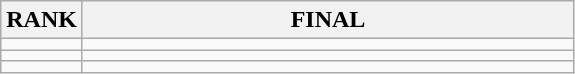<table class="wikitable">
<tr>
<th>RANK</th>
<th style="width: 20em">FINAL</th>
</tr>
<tr>
<td align="center"></td>
<td></td>
</tr>
<tr>
<td align="center"></td>
<td></td>
</tr>
<tr>
<td align="center"></td>
<td></td>
</tr>
</table>
